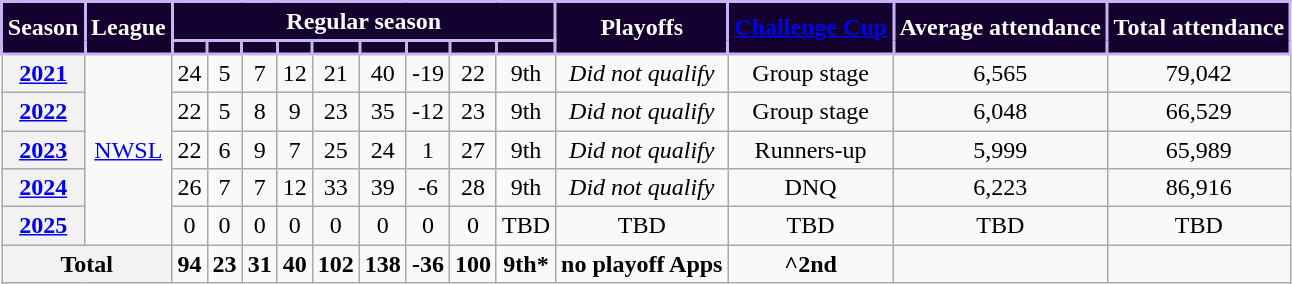<table class="wikitable" style="text-align: center;">
<tr>
<th rowspan="2" style="background:#14002F; color:white; border:2px solid #C5B5F2;" scope="col">Season</th>
<th rowspan="2" style="background:#14002F; color:white; border:2px solid #C5B5F2;" scope="col">League</th>
<th colspan="9" style="background:#14002F; color:white; border:2px solid #C5B5F2;" scope="col">Regular season</th>
<th rowspan="2" style="background:#14002F; color:white; border:2px solid #C5B5F2;" scope="col">Playoffs</th>
<th rowspan="2" style="background:#14002F; color:white; border:2px solid #C5B5F2;" scope="col"><a href='#'><span>Challenge Cup</span></a></th>
<th rowspan="2" style="background:#14002F; color:white; border:2px solid #C5B5F2;" scope="col">Average attendance</th>
<th rowspan="2" style="background:#14002F; color:white; border:2px solid #C5B5F2;" scope="col">Total attendance</th>
</tr>
<tr>
<th style="background:#14002F; color:white; border:2px solid #C5B5F2;" scope="col"></th>
<th style="background:#14002F; color:white; border:2px solid #C5B5F2;" scope="col"></th>
<th style="background:#14002F; color:white; border:2px solid #C5B5F2;" scope="col"></th>
<th style="background:#14002F; color:white; border:2px solid #C5B5F2;" scope="col"></th>
<th style="background:#14002F; color:white; border:2px solid #C5B5F2;" scope="col"></th>
<th style="background:#14002F; color:white; border:2px solid #C5B5F2;" scope="col"></th>
<th style="background:#14002F; color:white; border:2px solid #C5B5F2;" scope="col"></th>
<th style="background:#14002F; color:white; border:2px solid #C5B5F2;" scope="col"></th>
<th style="background:#14002F; color:white; border:2px solid #C5B5F2;" scope="col"></th>
</tr>
<tr>
<th scope="row" style="text-align:center"><a href='#'>2021</a></th>
<td rowspan="5"><a href='#'>NWSL</a></td>
<td>24</td>
<td>5</td>
<td>7</td>
<td>12</td>
<td>21</td>
<td>40</td>
<td>-19</td>
<td>22</td>
<td>9th</td>
<td><em>Did not qualify</em></td>
<td>Group stage</td>
<td>6,565</td>
<td>79,042</td>
</tr>
<tr>
<th scope="row" style="text-align:center"><a href='#'>2022</a></th>
<td>22</td>
<td>5</td>
<td>8</td>
<td>9</td>
<td>23</td>
<td>35</td>
<td>-12</td>
<td>23</td>
<td>9th</td>
<td><em>Did not qualify</em></td>
<td>Group stage</td>
<td>6,048</td>
<td>66,529</td>
</tr>
<tr>
<th scope="row" style="text-align:center"><a href='#'>2023</a></th>
<td>22</td>
<td>6</td>
<td>9</td>
<td>7</td>
<td>25</td>
<td>24</td>
<td>1</td>
<td>27</td>
<td>9th</td>
<td><em>Did not qualify</em></td>
<td>Runners-up</td>
<td>5,999</td>
<td>65,989</td>
</tr>
<tr>
<th><a href='#'>2024</a></th>
<td>26</td>
<td>7</td>
<td>7</td>
<td>12</td>
<td>33</td>
<td>39</td>
<td>-6</td>
<td>28</td>
<td>9th</td>
<td><em>Did not qualify</em></td>
<td>DNQ</td>
<td>6,223</td>
<td>86,916</td>
</tr>
<tr>
<th><a href='#'>2025</a></th>
<td>0</td>
<td>0</td>
<td>0</td>
<td>0</td>
<td>0</td>
<td>0</td>
<td>0</td>
<td>0</td>
<td>TBD</td>
<td>TBD</td>
<td>TBD</td>
<td>TBD</td>
<td>TBD</td>
</tr>
<tr>
<th colspan="2">Total</th>
<td><strong>94</strong></td>
<td><strong>23</strong></td>
<td><strong>31</strong></td>
<td><strong>40</strong></td>
<td><strong>102</strong></td>
<td><strong>138</strong></td>
<td><strong>-36</strong></td>
<td><strong>100</strong></td>
<td><strong>9th*</strong></td>
<td><strong>no playoff Apps</strong></td>
<td><strong>^2nd</strong></td>
<td></td>
<td></td>
</tr>
</table>
